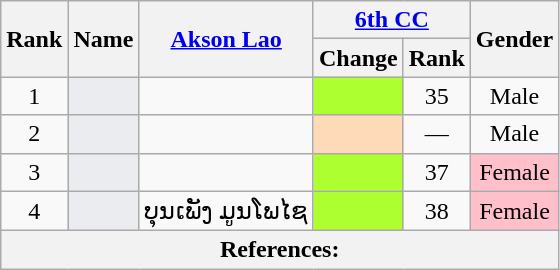<table class="wikitable sortable" style=text-align:center>
<tr>
<th rowspan="2">Rank</th>
<th rowspan="2">Name</th>
<th rowspan="2" class="unsortable"><a href='#'>Akson Lao</a></th>
<th colspan="2" unsortable><a href='#'>6th CC</a></th>
<th rowspan="2">Gender</th>
</tr>
<tr>
<th>Change</th>
<th>Rank</th>
</tr>
<tr>
<td>1</td>
<td bgcolor = #EAECF0></td>
<td></td>
<td bgcolor = GreenYellow></td>
<td>35</td>
<td>Male</td>
</tr>
<tr>
<td>2</td>
<td bgcolor = #EAECF0></td>
<td></td>
<td bgcolor = PeachPuff></td>
<td data-sort-value="100">—</td>
<td>Male</td>
</tr>
<tr>
<td>3</td>
<td bgcolor = #EAECF0></td>
<td></td>
<td bgcolor = GreenYellow></td>
<td>37</td>
<td bgcolor = Pink>Female</td>
</tr>
<tr>
<td>4</td>
<td bgcolor = #EAECF0></td>
<td>ບຸນເພັງ ມູນໂພໄຊ</td>
<td bgcolor = GreenYellow></td>
<td>38</td>
<td bgcolor = Pink>Female</td>
</tr>
<tr class=sortbottom>
<th colspan = "6" align = left><strong>References:</strong><br></th>
</tr>
</table>
